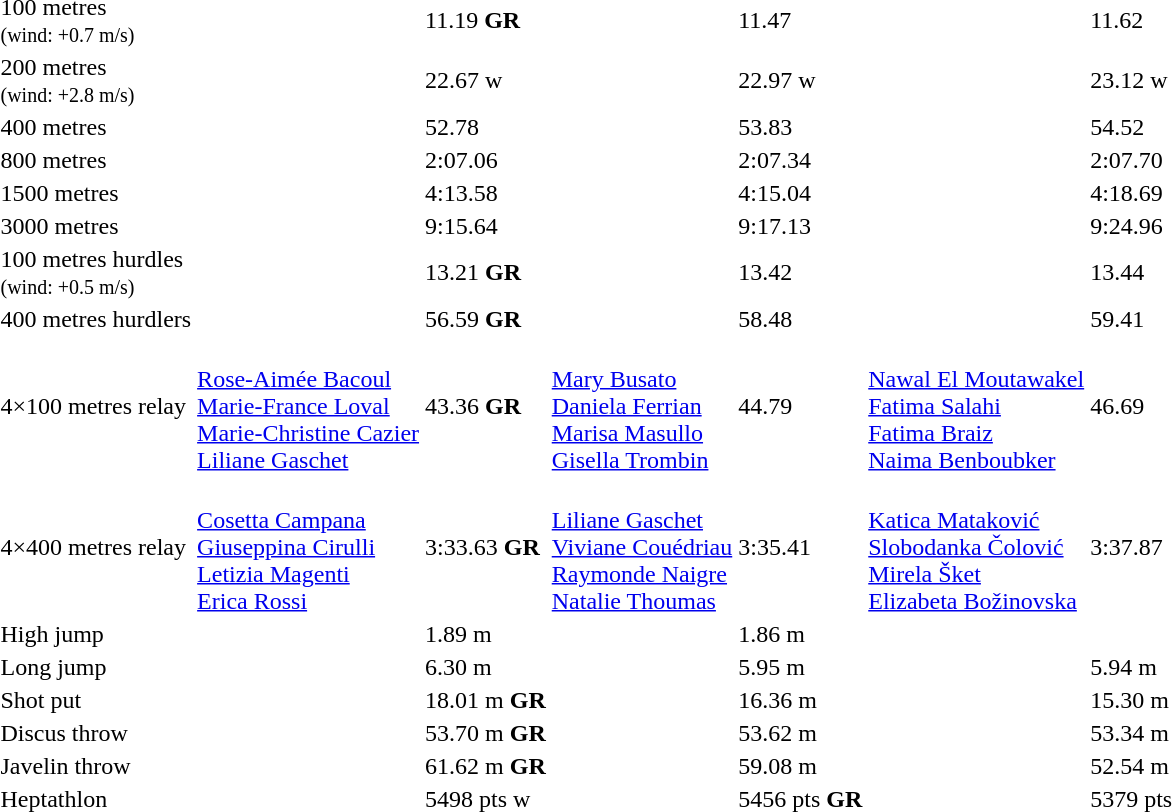<table>
<tr>
<td>100 metres<br><small>(wind: +0.7 m/s)</small></td>
<td></td>
<td>11.19 <strong>GR</strong></td>
<td></td>
<td>11.47</td>
<td></td>
<td>11.62</td>
</tr>
<tr>
<td>200 metres<br><small>(wind: +2.8 m/s)</small></td>
<td></td>
<td>22.67 w</td>
<td></td>
<td>22.97 w</td>
<td></td>
<td>23.12 w</td>
</tr>
<tr>
<td>400 metres</td>
<td></td>
<td>52.78</td>
<td></td>
<td>53.83</td>
<td></td>
<td>54.52</td>
</tr>
<tr>
<td>800 metres</td>
<td></td>
<td>2:07.06</td>
<td></td>
<td>2:07.34</td>
<td></td>
<td>2:07.70</td>
</tr>
<tr>
<td>1500 metres</td>
<td></td>
<td>4:13.58</td>
<td></td>
<td>4:15.04</td>
<td></td>
<td>4:18.69</td>
</tr>
<tr>
<td>3000 metres</td>
<td></td>
<td>9:15.64</td>
<td></td>
<td>9:17.13</td>
<td></td>
<td>9:24.96</td>
</tr>
<tr>
<td>100 metres hurdles<br><small>(wind: +0.5 m/s)</small></td>
<td></td>
<td>13.21 <strong>GR</strong></td>
<td></td>
<td>13.42</td>
<td></td>
<td>13.44</td>
</tr>
<tr>
<td>400 metres hurdlers</td>
<td></td>
<td>56.59 <strong>GR</strong></td>
<td></td>
<td>58.48</td>
<td></td>
<td>59.41</td>
</tr>
<tr>
<td>4×100 metres relay</td>
<td><br><a href='#'>Rose-Aimée Bacoul</a><br><a href='#'>Marie-France Loval</a><br><a href='#'>Marie-Christine Cazier</a><br><a href='#'>Liliane Gaschet</a></td>
<td>43.36 <strong>GR</strong></td>
<td><br><a href='#'>Mary Busato</a><br><a href='#'>Daniela Ferrian</a><br><a href='#'>Marisa Masullo</a><br><a href='#'>Gisella Trombin</a></td>
<td>44.79</td>
<td><br><a href='#'>Nawal El Moutawakel</a><br><a href='#'>Fatima Salahi</a><br><a href='#'>Fatima Braiz</a><br><a href='#'>Naima Benboubker</a></td>
<td>46.69</td>
</tr>
<tr>
<td>4×400 metres relay</td>
<td><br><a href='#'>Cosetta Campana</a><br><a href='#'>Giuseppina Cirulli</a><br><a href='#'>Letizia Magenti</a><br><a href='#'>Erica Rossi</a></td>
<td>3:33.63 <strong>GR</strong></td>
<td><br><a href='#'>Liliane Gaschet</a><br><a href='#'>Viviane Couédriau</a><br><a href='#'>Raymonde Naigre</a><br><a href='#'>Natalie Thoumas</a></td>
<td>3:35.41</td>
<td><br><a href='#'>Katica Mataković</a><br><a href='#'>Slobodanka Čolović</a><br><a href='#'>Mirela Šket</a><br><a href='#'>Elizabeta Božinovska</a></td>
<td>3:37.87</td>
</tr>
<tr>
<td>High jump</td>
<td></td>
<td>1.89 m</td>
<td> <br></td>
<td>1.86 m</td>
<td><br></td>
<td></td>
</tr>
<tr>
<td>Long jump</td>
<td></td>
<td>6.30 m</td>
<td></td>
<td>5.95 m</td>
<td></td>
<td>5.94 m</td>
</tr>
<tr>
<td>Shot put</td>
<td></td>
<td>18.01 m <strong>GR</strong></td>
<td></td>
<td>16.36 m</td>
<td></td>
<td>15.30 m</td>
</tr>
<tr>
<td>Discus throw</td>
<td></td>
<td>53.70 m <strong>GR</strong></td>
<td></td>
<td>53.62 m</td>
<td></td>
<td>53.34 m</td>
</tr>
<tr>
<td>Javelin throw</td>
<td></td>
<td>61.62 m <strong>GR</strong></td>
<td></td>
<td>59.08 m</td>
<td></td>
<td>52.54 m</td>
</tr>
<tr>
<td>Heptathlon</td>
<td></td>
<td>5498 pts w</td>
<td></td>
<td>5456 pts <strong>GR</strong></td>
<td></td>
<td>5379 pts</td>
</tr>
</table>
